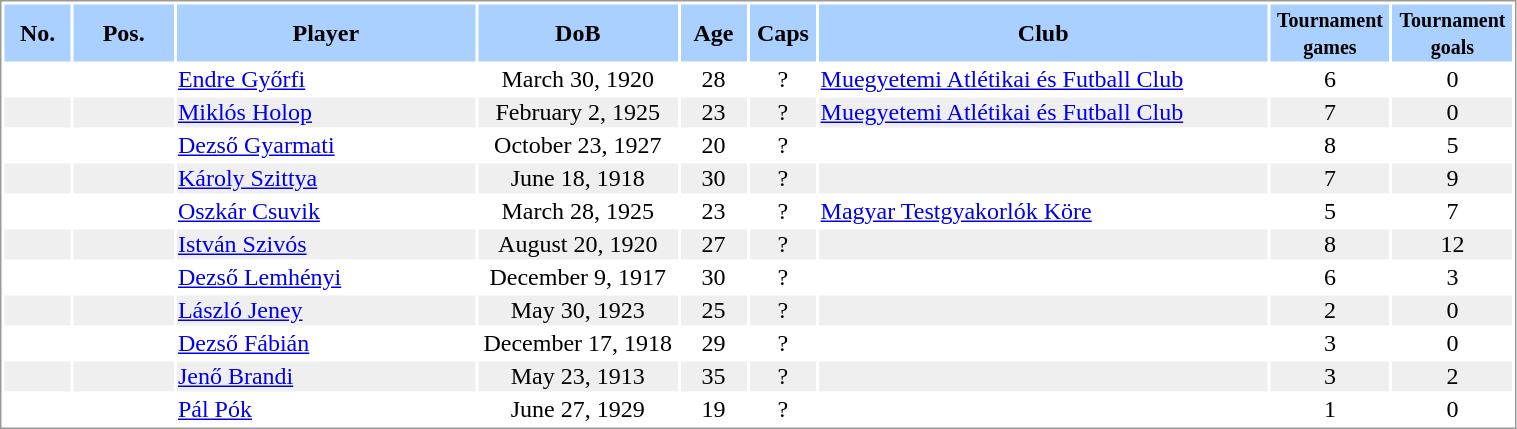<table border="0" width="80%" style="border: 1px solid #999; background-color:#FFFFFF; text-align:center">
<tr align="center" bgcolor="#AAD0FF">
<th width=4%>No.</th>
<th width=6%>Pos.</th>
<th width=18%>Player</th>
<th width=12%>DoB</th>
<th width=4%>Age</th>
<th width=4%>Caps</th>
<th width=27%>Club</th>
<th width=6%><small>Tournament<br>games</small></th>
<th width=6%><small>Tournament<br>goals</small></th>
</tr>
<tr>
<td></td>
<td></td>
<td align="left"><a href='#'>Endre Győrfi</a></td>
<td>March 30, 1920</td>
<td>28</td>
<td>?</td>
<td align="left"> <a href='#'>Muegyetemi Atlétikai és Futball Club</a></td>
<td>6</td>
<td>0</td>
</tr>
<tr bgcolor="#EFEFEF">
<td></td>
<td></td>
<td align="left"><a href='#'>Miklós Holop</a></td>
<td>February 2, 1925</td>
<td>23</td>
<td>?</td>
<td align="left"> <a href='#'>Muegyetemi Atlétikai és Futball Club</a></td>
<td>7</td>
<td>0</td>
</tr>
<tr>
<td></td>
<td></td>
<td align="left"><a href='#'>Dezső Gyarmati</a></td>
<td>October 23, 1927</td>
<td>20</td>
<td>?</td>
<td align="left"></td>
<td>8</td>
<td>5</td>
</tr>
<tr bgcolor="#EFEFEF">
<td></td>
<td></td>
<td align="left"><a href='#'>Károly Szittya</a></td>
<td>June 18, 1918</td>
<td>30</td>
<td>?</td>
<td align="left"></td>
<td>7</td>
<td>9</td>
</tr>
<tr>
<td></td>
<td></td>
<td align="left"><a href='#'>Oszkár Csuvik</a></td>
<td>March 28, 1925</td>
<td>23</td>
<td>?</td>
<td align="left"> <a href='#'>Magyar Testgyakorlók Köre</a></td>
<td>5</td>
<td>7</td>
</tr>
<tr bgcolor="#EFEFEF">
<td></td>
<td></td>
<td align="left"><a href='#'>István Szivós</a></td>
<td>August 20, 1920</td>
<td>27</td>
<td>?</td>
<td align="left"></td>
<td>8</td>
<td>12</td>
</tr>
<tr>
<td></td>
<td></td>
<td align="left"><a href='#'>Dezső Lemhényi</a></td>
<td>December 9, 1917</td>
<td>30</td>
<td>?</td>
<td align="left"></td>
<td>6</td>
<td>3</td>
</tr>
<tr bgcolor="#EFEFEF">
<td></td>
<td></td>
<td align="left"><a href='#'>László Jeney</a></td>
<td>May 30, 1923</td>
<td>25</td>
<td>?</td>
<td align="left"></td>
<td>2</td>
<td>0</td>
</tr>
<tr>
<td></td>
<td></td>
<td align="left"><a href='#'>Dezső Fábián</a></td>
<td>December 17, 1918</td>
<td>29</td>
<td>?</td>
<td align="left"></td>
<td>3</td>
<td>0</td>
</tr>
<tr bgcolor="#EFEFEF">
<td></td>
<td></td>
<td align="left"><a href='#'>Jenő Brandi</a></td>
<td>May 23, 1913</td>
<td>35</td>
<td>?</td>
<td align="left"></td>
<td>3</td>
<td>2</td>
</tr>
<tr>
<td></td>
<td></td>
<td align="left"><a href='#'>Pál Pók</a></td>
<td>June 27, 1929</td>
<td>19</td>
<td>?</td>
<td align="left"></td>
<td>1</td>
<td>0</td>
</tr>
</table>
